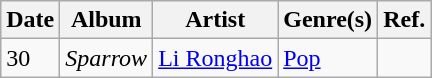<table class="wikitable">
<tr>
<th>Date</th>
<th>Album</th>
<th>Artist</th>
<th>Genre(s)</th>
<th>Ref.</th>
</tr>
<tr>
<td>30</td>
<td><em>Sparrow</em></td>
<td><a href='#'>Li Ronghao</a></td>
<td><a href='#'>Pop</a></td>
<td></td>
</tr>
</table>
